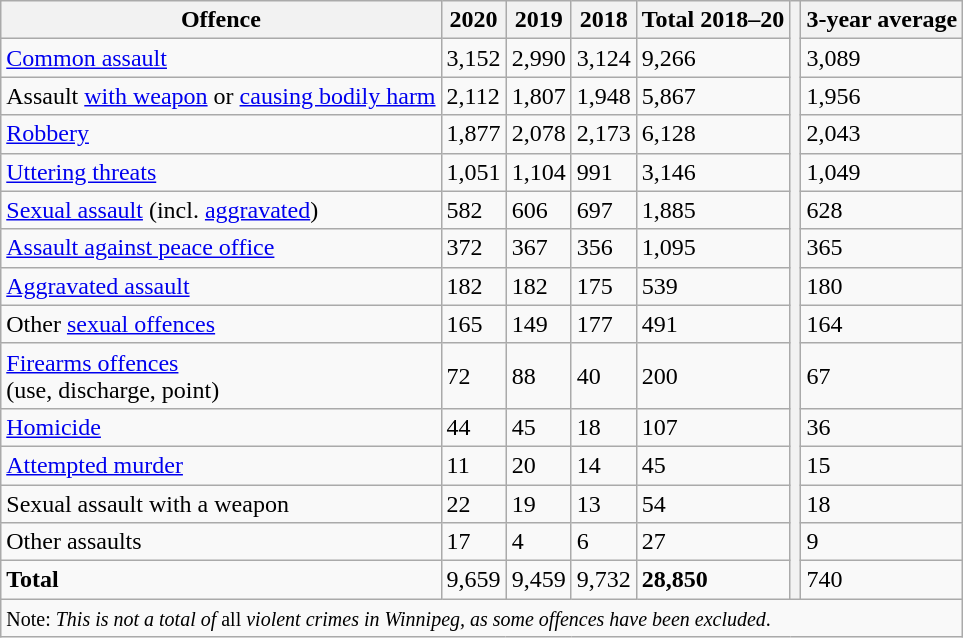<table class="wikitable mw-collapsible mw-collapsed">
<tr>
<th>Offence</th>
<th>2020</th>
<th>2019</th>
<th>2018</th>
<th>Total 2018–20</th>
<th rowspan="15"></th>
<th>3-year average</th>
</tr>
<tr>
<td><a href='#'>Common assault</a></td>
<td>3,152</td>
<td>2,990</td>
<td>3,124</td>
<td>9,266</td>
<td>3,089</td>
</tr>
<tr>
<td>Assault <a href='#'>with weapon</a> or <a href='#'>causing bodily harm</a></td>
<td>2,112</td>
<td>1,807</td>
<td>1,948</td>
<td>5,867</td>
<td>1,956</td>
</tr>
<tr>
<td><a href='#'>Robbery</a></td>
<td>1,877</td>
<td>2,078</td>
<td>2,173</td>
<td>6,128</td>
<td>2,043</td>
</tr>
<tr>
<td><a href='#'>Uttering threats</a></td>
<td>1,051</td>
<td>1,104</td>
<td>991</td>
<td>3,146</td>
<td>1,049</td>
</tr>
<tr>
<td><a href='#'>Sexual assault</a> (incl. <a href='#'>aggravated</a>)</td>
<td>582</td>
<td>606</td>
<td>697</td>
<td>1,885</td>
<td>628</td>
</tr>
<tr>
<td><a href='#'>Assault against peace office</a></td>
<td>372</td>
<td>367</td>
<td>356</td>
<td>1,095</td>
<td>365</td>
</tr>
<tr>
<td><a href='#'>Aggravated assault</a></td>
<td>182</td>
<td>182</td>
<td>175</td>
<td>539</td>
<td>180</td>
</tr>
<tr>
<td>Other <a href='#'>sexual offences</a></td>
<td>165</td>
<td>149</td>
<td>177</td>
<td>491</td>
<td>164</td>
</tr>
<tr>
<td><a href='#'>Firearms offences</a><br>(use, discharge, point)</td>
<td>72</td>
<td>88</td>
<td>40</td>
<td>200</td>
<td>67</td>
</tr>
<tr>
<td><a href='#'>Homicide</a></td>
<td>44</td>
<td>45</td>
<td>18</td>
<td>107</td>
<td>36</td>
</tr>
<tr>
<td><a href='#'>Attempted murder</a></td>
<td>11</td>
<td>20</td>
<td>14</td>
<td>45</td>
<td>15</td>
</tr>
<tr>
<td>Sexual assault with a weapon</td>
<td>22</td>
<td>19</td>
<td>13</td>
<td>54</td>
<td>18</td>
</tr>
<tr>
<td>Other assaults</td>
<td>17</td>
<td>4</td>
<td>6</td>
<td>27</td>
<td>9</td>
</tr>
<tr>
<td><strong>Total</strong></td>
<td>9,659</td>
<td>9,459</td>
<td>9,732</td>
<td><strong>28,850</strong></td>
<td>740</td>
</tr>
<tr>
<td colspan="7"><small>Note: <em>This is not a total of</em> all <em>violent crimes in Winnipeg, as some offences have been excluded</em>.</small></td>
</tr>
</table>
